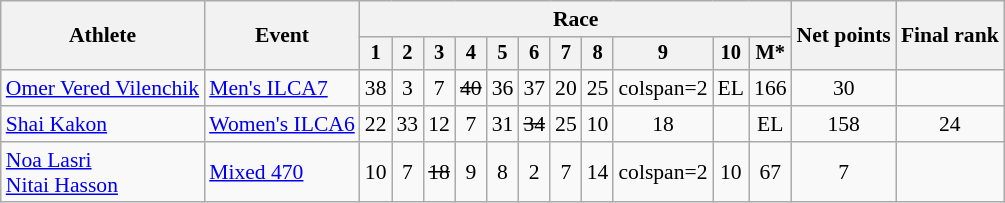<table class="wikitable" style="font-size:90%">
<tr>
<th rowspan="2">Athlete</th>
<th rowspan="2">Event</th>
<th colspan=11>Race</th>
<th rowspan=2>Net points</th>
<th rowspan=2>Final rank</th>
</tr>
<tr style="font-size:95%">
<th>1</th>
<th>2</th>
<th>3</th>
<th>4</th>
<th>5</th>
<th>6</th>
<th>7</th>
<th>8</th>
<th>9</th>
<th>10</th>
<th>M*</th>
</tr>
<tr align=center>
<td align=left><a href='#'>Omer Vered Vilenchik</a></td>
<td align=left><a href='#'>Men's ILCA7</a></td>
<td>38</td>
<td>3</td>
<td>7</td>
<td><s>40</s></td>
<td>36</td>
<td>37</td>
<td>20</td>
<td>25</td>
<td>colspan=2 </td>
<td>EL</td>
<td>166</td>
<td>30</td>
</tr>
<tr align=center>
<td align=left><a href='#'>Shai Kakon</a></td>
<td align=left><a href='#'>Women's ILCA6</a></td>
<td>22</td>
<td>33</td>
<td>12</td>
<td>7</td>
<td>31</td>
<td><s>34</s></td>
<td>25</td>
<td>10</td>
<td>18</td>
<td></td>
<td>EL</td>
<td>158</td>
<td>24</td>
</tr>
<tr align=center>
<td align=left><a href='#'>Noa Lasri</a><br><a href='#'>Nitai Hasson</a></td>
<td align=left><a href='#'>Mixed 470</a></td>
<td>10</td>
<td>7</td>
<td><s>18</s></td>
<td>9</td>
<td>8</td>
<td>2</td>
<td>7</td>
<td>14</td>
<td>colspan=2 </td>
<td>10</td>
<td>67</td>
<td>7</td>
</tr>
</table>
